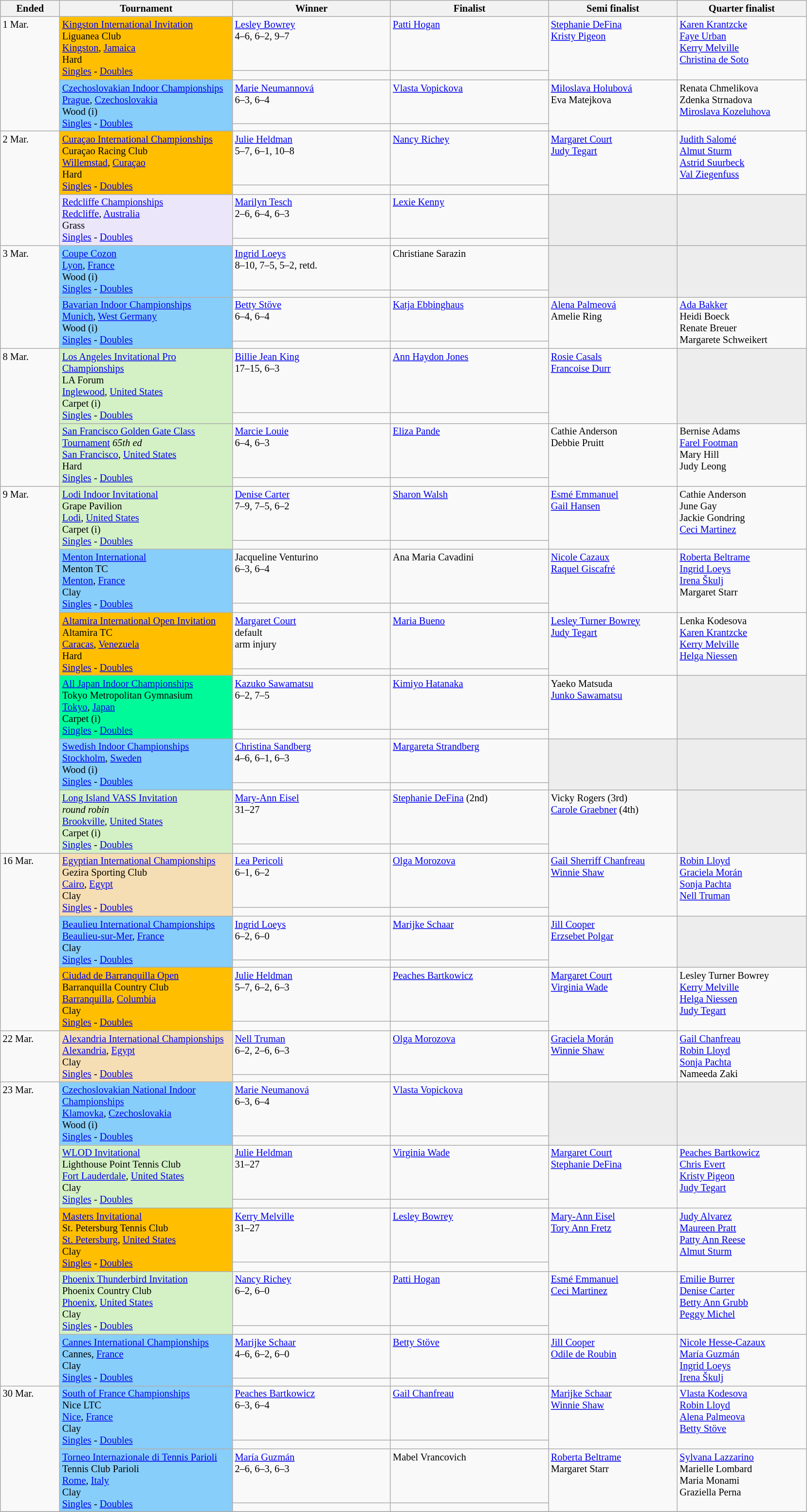<table class="wikitable" style="font-size:85%;">
<tr>
<th width="75">Ended</th>
<th width="230">Tournament</th>
<th width="210">Winner</th>
<th width="210">Finalist</th>
<th width="170">Semi finalist</th>
<th width="170">Quarter finalist</th>
</tr>
<tr valign=top>
<td rowspan=4>1 Mar.</td>
<td style="background:#FFBF00;" rowspan=2><a href='#'>Kingston International Invitation</a> <br>Liguanea Club<br><a href='#'>Kingston</a>, <a href='#'>Jamaica</a><br>Hard<br><a href='#'>Singles</a> - <a href='#'>Doubles</a></td>
<td> <a href='#'>Lesley Bowrey</a> <br>4–6, 6–2, 9–7</td>
<td>  <a href='#'>Patti Hogan</a></td>
<td rowspan=2> <a href='#'>Stephanie DeFina</a> <br>  <a href='#'>Kristy Pigeon</a></td>
<td rowspan=2> <a href='#'>Karen Krantzcke</a><br> <a href='#'>Faye Urban</a><br> <a href='#'>Kerry Melville</a><br> <a href='#'>Christina de Soto</a></td>
</tr>
<tr valign=top>
<td></td>
<td></td>
</tr>
<tr valign=top>
<td style="background:#87CEFA;" rowspan=2><a href='#'>Czechoslovakian Indoor Championships</a><br><a href='#'>Prague</a>, <a href='#'>Czechoslovakia</a><br>Wood (i)<br><a href='#'>Singles</a> - <a href='#'>Doubles</a></td>
<td>  <a href='#'>Marie Neumannová</a><br>6–3, 6–4</td>
<td> <a href='#'>Vlasta Vopickova</a></td>
<td rowspan=2> <a href='#'>Miloslava Holubová</a><br> Eva Matejkova</td>
<td rowspan=2> Renata Chmelikova <br> Zdenka Strnadova <br> <a href='#'>Miroslava Kozeluhova</a></td>
</tr>
<tr valign=top>
<td></td>
<td></td>
</tr>
<tr valign=top>
<td rowspan=4>2 Mar.</td>
<td style="background:#FFBF00;" rowspan=2><a href='#'>Curaçao International Championships</a> <br>Curaçao Racing Club<br><a href='#'>Willemstad</a>, <a href='#'>Curaçao</a><br>Hard<br><a href='#'>Singles</a> - <a href='#'>Doubles</a></td>
<td> <a href='#'>Julie Heldman</a><br>5–7, 6–1, 10–8</td>
<td>  <a href='#'>Nancy Richey</a></td>
<td rowspan=2> <a href='#'>Margaret Court</a> <br> <a href='#'>Judy Tegart</a></td>
<td rowspan=2> <a href='#'>Judith Salomé</a><br> <a href='#'>Almut Sturm</a><br> <a href='#'>Astrid Suurbeck</a><br> <a href='#'>Val Ziegenfuss</a></td>
</tr>
<tr valign=top>
<td></td>
<td></td>
</tr>
<tr valign=top>
<td style="background:#ebe6fa;" rowspan=2><a href='#'>Redcliffe Championships</a><br><a href='#'>Redcliffe</a>, <a href='#'>Australia</a><br>Grass<br><a href='#'>Singles</a> - <a href='#'>Doubles</a></td>
<td> <a href='#'>Marilyn Tesch</a><br>2–6, 6–4, 6–3</td>
<td> <a href='#'>Lexie Kenny</a></td>
<td style="background:#ededed;" rowspan=2></td>
<td style="background:#ededed;" rowspan=2></td>
</tr>
<tr valign=top>
<td></td>
<td></td>
</tr>
<tr valign=top>
<td rowspan=4>3 Mar.</td>
<td style="background:#87CEFA;" rowspan=2><a href='#'>Coupe Cozon</a><br><a href='#'>Lyon</a>, <a href='#'>France</a><br>Wood (i)<br><a href='#'>Singles</a> - <a href='#'>Doubles</a></td>
<td> <a href='#'>Ingrid Loeys</a><br> 8–10, 7–5, 5–2, retd.</td>
<td> Christiane Sarazin</td>
<td style="background:#ededed;" rowspan=2></td>
<td style="background:#ededed;" rowspan=2></td>
</tr>
<tr valign=top>
<td></td>
<td></td>
</tr>
<tr valign=top>
<td style="background:#87CEFA;" rowspan=2><a href='#'>Bavarian Indoor Championships</a><br><a href='#'>Munich</a>, <a href='#'>West Germany</a><br>Wood (i)<br><a href='#'>Singles</a> - <a href='#'>Doubles</a></td>
<td>  <a href='#'>Betty Stöve</a><br>6–4, 6–4</td>
<td>  <a href='#'>Katja Ebbinghaus</a></td>
<td rowspan=2> <a href='#'>Alena Palmeová</a><br> Amelie Ring</td>
<td rowspan=2> <a href='#'>Ada Bakker</a> <br> Heidi Boeck <br> 	Renate Breuer <br> Margarete Schweikert</td>
</tr>
<tr valign=top>
<td></td>
<td></td>
</tr>
<tr valign=top>
<td rowspan=4>8 Mar.</td>
<td style="background:#D4F1C5;"  rowspan=2><a href='#'>Los Angeles Invitational Pro Championships</a><br>LA Forum<br><a href='#'>Inglewood</a>, <a href='#'>United States</a><br>Carpet (i)<br><a href='#'>Singles</a> - <a href='#'>Doubles</a></td>
<td> <a href='#'>Billie Jean King</a> <br>17–15, 6–3</td>
<td> <a href='#'>Ann Haydon Jones</a></td>
<td rowspan=2> <a href='#'>Rosie Casals</a> <br> <a href='#'>Francoise Durr</a></td>
<td style="background:#ededed;" rowspan=2></td>
</tr>
<tr valign=top>
<td></td>
<td></td>
</tr>
<tr valign=top>
<td style="background:#D4F1C5;"  rowspan=2><a href='#'>San Francisco Golden Gate Class Tournament</a> <em>65th ed</em><br><a href='#'>San Francisco</a>, <a href='#'>United States</a><br>Hard<br><a href='#'>Singles</a> - <a href='#'>Doubles</a></td>
<td>  <a href='#'>Marcie Louie</a> <br>6–4, 6–3</td>
<td> <a href='#'>Eliza Pande</a></td>
<td rowspan=2> Cathie Anderson <br> Debbie Pruitt</td>
<td rowspan=2> Bernise Adams  <br> <a href='#'>Farel Footman</a><br> Mary Hill  <br> Judy Leong</td>
</tr>
<tr valign=top>
<td></td>
<td></td>
</tr>
<tr valign=top>
<td rowspan=12>9 Mar.</td>
<td style="background:#D4F1C5;"  rowspan=2><a href='#'>Lodi Indoor Invitational</a><br>Grape Pavilion<br><a href='#'>Lodi</a>, <a href='#'>United States</a><br>Carpet (i)<br><a href='#'>Singles</a> - <a href='#'>Doubles</a></td>
<td> <a href='#'>Denise Carter</a> <br>7–9, 7–5, 6–2</td>
<td> <a href='#'>Sharon Walsh</a></td>
<td rowspan=2> <a href='#'>Esmé Emmanuel</a><br> <a href='#'>Gail Hansen</a></td>
<td rowspan=2> Cathie Anderson<br> June Gay<br> Jackie Gondring <br> <a href='#'>Ceci Martinez</a></td>
</tr>
<tr valign=top>
<td></td>
<td></td>
</tr>
<tr valign=top>
<td style="background:#87CEFA;" rowspan=2><a href='#'>Menton International</a><br>Menton TC<br><a href='#'>Menton</a>, <a href='#'>France</a><br>Clay<br><a href='#'>Singles</a> - <a href='#'>Doubles</a></td>
<td> Jacqueline Venturino<br>6–3, 6–4</td>
<td>  Ana Maria Cavadini</td>
<td rowspan=2>  <a href='#'>Nicole Cazaux</a><br> <a href='#'>Raquel Giscafré</a></td>
<td rowspan=2> <a href='#'>Roberta Beltrame</a> <br> <a href='#'>Ingrid Loeys</a> <br> <a href='#'>Irena Škulj</a> <br> Margaret Starr</td>
</tr>
<tr valign=top>
<td></td>
<td></td>
</tr>
<tr valign=top>
<td style="background:#FFBF00;" rowspan=2><a href='#'>Altamira International Open Invitation</a> <br>Altamira TC<br><a href='#'>Caracas</a>, <a href='#'>Venezuela</a><br>Hard<br><a href='#'>Singles</a> - <a href='#'>Doubles</a></td>
<td>  <a href='#'>Margaret Court</a><br>default<br>arm injury</td>
<td> <a href='#'>Maria Bueno</a></td>
<td rowspan=2> <a href='#'>Lesley Turner Bowrey</a><br> <a href='#'>Judy Tegart</a></td>
<td rowspan=2> Lenka Kodesova<br> <a href='#'>Karen Krantzcke</a><br> <a href='#'>Kerry Melville</a><br> <a href='#'>Helga Niessen</a></td>
</tr>
<tr valign=top>
<td></td>
<td></td>
</tr>
<tr valign=top>
<td style="background:#00FA9A;" rowspan=2><a href='#'>All Japan Indoor Championships</a><br>Tokyo Metropolitan Gymnasium<br><a href='#'>Tokyo</a>, <a href='#'>Japan</a><br>Carpet (i)<br><a href='#'>Singles</a> - <a href='#'>Doubles</a></td>
<td> <a href='#'>Kazuko Sawamatsu</a> <br>6–2, 7–5</td>
<td> <a href='#'>Kimiyo Hatanaka</a></td>
<td rowspan=2> Yaeko Matsuda <br>  <a href='#'>Junko Sawamatsu</a></td>
<td style="background:#ededed;" rowspan=2></td>
</tr>
<tr valign=top>
<td></td>
<td></td>
</tr>
<tr valign=top>
<td style="background:#87CEFA;" rowspan=2><a href='#'>Swedish Indoor Championships</a><br><a href='#'>Stockholm</a>, <a href='#'>Sweden</a><br>Wood (i)<br><a href='#'>Singles</a> - <a href='#'>Doubles</a></td>
<td> <a href='#'>Christina Sandberg</a><br> 4–6, 6–1, 6–3</td>
<td> <a href='#'>Margareta Strandberg</a></td>
<td style="background:#ededed;" rowspan=2></td>
<td style="background:#ededed;" rowspan=2></td>
</tr>
<tr valign=top>
<td></td>
<td></td>
</tr>
<tr valign=top>
<td style="background:#D4F1C5;"  rowspan=2><a href='#'>Long Island VASS Invitation</a><br><em>round robin</em><br><a href='#'>Brookville</a>, <a href='#'>United States</a><br>Carpet (i)<br><a href='#'>Singles</a> - <a href='#'>Doubles</a></td>
<td> <a href='#'>Mary-Ann Eisel</a> <br>31–27</td>
<td> <a href='#'>Stephanie DeFina</a> (2nd)</td>
<td rowspan=2> Vicky Rogers (3rd)<br> <a href='#'>Carole Graebner</a> (4th)</td>
<td style="background:#ededed;" rowspan=2></td>
</tr>
<tr valign=top>
<td></td>
<td></td>
</tr>
<tr valign=top>
<td rowspan=6>16 Mar.</td>
<td style="background:#F5DEB3;" rowspan=2><a href='#'>Egyptian International Championships</a><br>Gezira Sporting Club<br><a href='#'>Cairo</a>, <a href='#'>Egypt</a><br>Clay<br><a href='#'>Singles</a> - <a href='#'>Doubles</a></td>
<td> <a href='#'>Lea Pericoli</a> <br>6–1, 6–2</td>
<td>  <a href='#'>Olga Morozova</a></td>
<td rowspan=2> <a href='#'>Gail Sherriff Chanfreau</a> <br> <a href='#'>Winnie Shaw</a></td>
<td rowspan=2> <a href='#'>Robin Lloyd</a> <br> <a href='#'>Graciela Morán</a><br> <a href='#'>Sonja Pachta</a><br> <a href='#'>Nell Truman</a></td>
</tr>
<tr valign=top>
<td></td>
<td></td>
</tr>
<tr valign=top>
<td style="background:#87CEFA;" rowspan=2><a href='#'>Beaulieu International Championships</a> <br><a href='#'>Beaulieu-sur-Mer</a>, <a href='#'>France</a><br>Clay<br><a href='#'>Singles</a> - <a href='#'>Doubles</a></td>
<td> <a href='#'>Ingrid Loeys</a><br> 6–2, 6–0</td>
<td> <a href='#'>Marijke Schaar</a></td>
<td rowspan=2> <a href='#'>Jill Cooper</a> <br> <a href='#'>Erzsebet Polgar</a></td>
<td style="background:#ededed;" rowspan=2></td>
</tr>
<tr valign=top>
<td></td>
<td></td>
</tr>
<tr valign=top>
<td style="background:#FFBF00;" rowspan=2><a href='#'>Ciudad de Barranquilla Open</a> <br>Barranquilla Country Club<br><a href='#'>Barranquilla</a>, <a href='#'>Columbia</a><br>Clay<br><a href='#'>Singles</a> - <a href='#'>Doubles</a></td>
<td> <a href='#'>Julie Heldman</a><br>5–7, 6–2, 6–3</td>
<td>  <a href='#'>Peaches Bartkowicz</a></td>
<td rowspan=2> <a href='#'>Margaret Court</a> <br> <a href='#'>Virginia Wade</a></td>
<td rowspan=2> Lesley Turner Bowrey<br> <a href='#'>Kerry Melville</a><br> <a href='#'>Helga Niessen</a> <br> <a href='#'>Judy Tegart</a></td>
</tr>
<tr valign=top>
<td></td>
<td></td>
</tr>
<tr valign=top>
<td rowspan=2>22 Mar.</td>
<td style="background:#F5DEB3;" rowspan=2><a href='#'>Alexandria International Championships</a><br><a href='#'>Alexandria</a>, <a href='#'>Egypt</a><br>Clay<br><a href='#'>Singles</a> - <a href='#'>Doubles</a></td>
<td>  <a href='#'>Nell Truman</a><br>6–2, 2–6, 6–3</td>
<td> <a href='#'>Olga Morozova</a></td>
<td rowspan=2> <a href='#'>Graciela Morán</a><br> <a href='#'>Winnie Shaw</a></td>
<td rowspan=2> <a href='#'>Gail Chanfreau</a><br> <a href='#'>Robin Lloyd</a><br> <a href='#'>Sonja Pachta</a><br> Nameeda Zaki</td>
</tr>
<tr valign=top>
<td></td>
<td></td>
</tr>
<tr valign=top>
<td rowspan=10>23 Mar.</td>
<td style="background:#87CEFA;" rowspan=2><a href='#'>Czechoslovakian National Indoor Championships</a><br><a href='#'>Klamovka</a>, <a href='#'>Czechoslovakia</a><br>Wood (i)<br><a href='#'>Singles</a> - <a href='#'>Doubles</a></td>
<td> <a href='#'>Marie Neumanová</a><br> 6–3, 6–4</td>
<td> <a href='#'>Vlasta Vopickova</a></td>
<td style="background:#ededed;" rowspan=2></td>
<td style="background:#ededed;" rowspan=2></td>
</tr>
<tr valign=top>
<td></td>
<td></td>
</tr>
<tr valign=top>
<td style="background:#D4F1C5;"  rowspan=2><a href='#'>WLOD Invitational</a><br>Lighthouse Point Tennis Club<br><a href='#'>Fort Lauderdale</a>, <a href='#'>United States</a><br>Clay<br><a href='#'>Singles</a> - <a href='#'>Doubles</a></td>
<td> <a href='#'>Julie Heldman</a><br>31–27</td>
<td> <a href='#'>Virginia Wade</a></td>
<td rowspan=2> <a href='#'>Margaret Court</a><br> <a href='#'>Stephanie DeFina</a></td>
<td rowspan=2> <a href='#'>Peaches Bartkowicz</a> <br> <a href='#'>Chris Evert</a><br> <a href='#'>Kristy Pigeon</a><br> <a href='#'>Judy Tegart</a></td>
</tr>
<tr valign=top>
<td></td>
<td></td>
</tr>
<tr valign=top>
<td style="background:#FFBF00;"  rowspan=2><a href='#'>Masters Invitational</a><br>St. Petersburg Tennis Club<br><a href='#'>St. Petersburg</a>, <a href='#'>United States</a><br>Clay<br><a href='#'>Singles</a> - <a href='#'>Doubles</a></td>
<td> <a href='#'>Kerry Melville</a><br>31–27</td>
<td> <a href='#'>Lesley Bowrey</a></td>
<td rowspan=2> <a href='#'>Mary-Ann Eisel</a><br> <a href='#'>Tory Ann Fretz</a></td>
<td rowspan=2> <a href='#'>Judy Alvarez</a> <br> 	<a href='#'>Maureen Pratt</a><br> <a href='#'>Patty Ann Reese</a><br> <a href='#'>Almut Sturm</a></td>
</tr>
<tr valign=top>
<td></td>
<td></td>
</tr>
<tr valign=top>
<td style="background:#D4F1C5;"  rowspan=2><a href='#'>Phoenix Thunderbird Invitation</a><br>Phoenix Country Club<br><a href='#'>Phoenix</a>, <a href='#'>United States</a><br>Clay<br><a href='#'>Singles</a> - <a href='#'>Doubles</a></td>
<td> <a href='#'>Nancy Richey</a><br>6–2, 6–0</td>
<td> <a href='#'>Patti Hogan</a></td>
<td rowspan=2>  <a href='#'>Esmé Emmanuel</a> <br> <a href='#'>Ceci Martinez</a></td>
<td rowspan=2> <a href='#'>Emilie Burrer</a><br> <a href='#'>Denise Carter</a><br> <a href='#'>Betty Ann Grubb</a> <br> <a href='#'>Peggy Michel</a></td>
</tr>
<tr valign=top>
<td></td>
<td></td>
</tr>
<tr valign=top>
<td style="background:#87CEFA;" rowspan=2><a href='#'>Cannes International Championships</a><br>Cannes, <a href='#'>France</a><br>Clay<br><a href='#'>Singles</a> - <a href='#'>Doubles</a></td>
<td> <a href='#'>Marijke Schaar</a><br>4–6, 6–2, 6–0</td>
<td> <a href='#'>Betty Stöve</a></td>
<td rowspan=2> <a href='#'>Jill Cooper</a><br> <a href='#'>Odile de Roubin</a></td>
<td rowspan=2> <a href='#'>Nicole Hesse-Cazaux</a><br> <a href='#'>María Guzmán</a><br> <a href='#'>Ingrid Loeys</a> <br> <a href='#'>Irena Škulj</a></td>
</tr>
<tr valign=top>
<td></td>
<td></td>
</tr>
<tr valign=top>
<td rowspan=4>30 Mar.</td>
<td style="background:#87CEFA;" rowspan=2><a href='#'>South of France Championships</a><br>Nice LTC<br><a href='#'>Nice</a>, <a href='#'>France</a><br>Clay<br><a href='#'>Singles</a> - <a href='#'>Doubles</a></td>
<td> <a href='#'>Peaches Bartkowicz</a><br> 6–3, 6–4</td>
<td> <a href='#'>Gail Chanfreau</a></td>
<td rowspan=2> <a href='#'>Marijke Schaar</a><br> <a href='#'>Winnie Shaw</a></td>
<td rowspan=2> <a href='#'>Vlasta Kodesova</a><br> <a href='#'>Robin Lloyd</a><br> <a href='#'>Alena Palmeova</a><br>	<a href='#'>Betty Stöve</a></td>
</tr>
<tr valign=top>
<td></td>
<td></td>
</tr>
<tr valign=top>
<td style="background:#87CEFA;" rowspan=2><a href='#'>Torneo Internazionale di Tennis Parioli</a><br>Tennis Club Parioli<br><a href='#'>Rome</a>, <a href='#'>Italy</a><br>Clay<br><a href='#'>Singles</a> - <a href='#'>Doubles</a></td>
<td> <a href='#'>María Guzmán</a><br> 2–6, 6–3, 6–3</td>
<td> Mabel Vrancovich</td>
<td rowspan=2> <a href='#'>Roberta Beltrame</a> <br> Margaret Starr</td>
<td rowspan=2> <a href='#'>Sylvana Lazzarino</a><br> Marielle Lombard <br> Maria Monami<br> Graziella Perna</td>
</tr>
<tr valign=top>
<td></td>
<td></td>
</tr>
<tr valign=top>
</tr>
</table>
